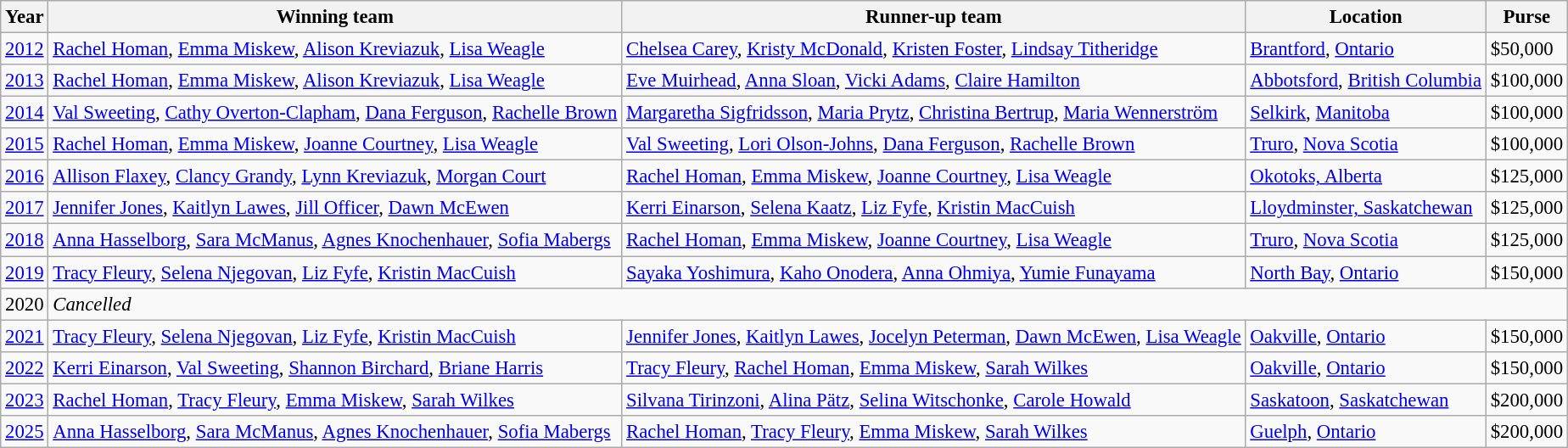<table class="wikitable" style="font-size:95%;">
<tr>
<th scope="col">Year</th>
<th scope="col">Winning team</th>
<th scope="col">Runner-up team</th>
<th scope="col">Location</th>
<th scope="col">Purse</th>
</tr>
<tr>
<td><a href='#'>2012</a></td>
<td> <a href='#'>Rachel Homan</a>, <a href='#'>Emma Miskew</a>, <a href='#'>Alison Kreviazuk</a>, <a href='#'>Lisa Weagle</a></td>
<td> <a href='#'>Chelsea Carey</a>, <a href='#'>Kristy McDonald</a>, <a href='#'>Kristen Foster</a>, <a href='#'>Lindsay Titheridge</a></td>
<td><a href='#'>Brantford</a>, <a href='#'>Ontario</a></td>
<td>$50,000</td>
</tr>
<tr>
<td><a href='#'>2013</a></td>
<td> <a href='#'>Rachel Homan</a>, <a href='#'>Emma Miskew</a>, <a href='#'>Alison Kreviazuk</a>, <a href='#'>Lisa Weagle</a></td>
<td> <a href='#'>Eve Muirhead</a>, <a href='#'>Anna Sloan</a>, <a href='#'>Vicki Adams</a>, <a href='#'>Claire Hamilton</a></td>
<td><a href='#'>Abbotsford</a>, <a href='#'>British Columbia</a></td>
<td>$100,000</td>
</tr>
<tr>
<td><a href='#'>2014</a></td>
<td> <a href='#'>Val Sweeting</a>, <a href='#'>Cathy Overton-Clapham</a>, <a href='#'>Dana Ferguson</a>, <a href='#'>Rachelle Brown</a></td>
<td> <a href='#'>Margaretha Sigfridsson</a>, <a href='#'>Maria Prytz</a>, <a href='#'>Christina Bertrup</a>, <a href='#'>Maria Wennerström</a></td>
<td><a href='#'>Selkirk</a>, <a href='#'>Manitoba</a></td>
<td>$100,000</td>
</tr>
<tr>
<td><a href='#'>2015</a></td>
<td> <a href='#'>Rachel Homan</a>, <a href='#'>Emma Miskew</a>, <a href='#'>Joanne Courtney</a>, <a href='#'>Lisa Weagle</a></td>
<td> <a href='#'>Val Sweeting</a>, <a href='#'>Lori Olson-Johns</a>, <a href='#'>Dana Ferguson</a>, <a href='#'>Rachelle Brown</a></td>
<td><a href='#'>Truro</a>, <a href='#'>Nova Scotia</a></td>
<td>$100,000</td>
</tr>
<tr>
<td><a href='#'>2016</a></td>
<td> <a href='#'>Allison Flaxey</a>, <a href='#'>Clancy Grandy</a>, <a href='#'>Lynn Kreviazuk</a>, <a href='#'>Morgan Court</a></td>
<td> <a href='#'>Rachel Homan</a>, <a href='#'>Emma Miskew</a>, <a href='#'>Joanne Courtney</a>, <a href='#'>Lisa Weagle</a></td>
<td><a href='#'>Okotoks, Alberta</a></td>
<td>$125,000</td>
</tr>
<tr>
<td><a href='#'>2017</a></td>
<td> <a href='#'>Jennifer Jones</a>, <a href='#'>Kaitlyn Lawes</a>, <a href='#'>Jill Officer</a>, <a href='#'>Dawn McEwen</a></td>
<td> <a href='#'>Kerri Einarson</a>, <a href='#'>Selena Kaatz</a>, <a href='#'>Liz Fyfe</a>, <a href='#'>Kristin MacCuish</a></td>
<td><a href='#'>Lloydminster, Saskatchewan</a></td>
<td>$125,000</td>
</tr>
<tr>
<td><a href='#'>2018</a></td>
<td> <a href='#'>Anna Hasselborg</a>, <a href='#'>Sara McManus</a>, <a href='#'>Agnes Knochenhauer</a>, <a href='#'>Sofia Mabergs</a></td>
<td> <a href='#'>Rachel Homan</a>, <a href='#'>Emma Miskew</a>, <a href='#'>Joanne Courtney</a>, <a href='#'>Lisa Weagle</a></td>
<td><a href='#'>Truro</a>, <a href='#'>Nova Scotia</a></td>
<td>$125,000</td>
</tr>
<tr>
<td><a href='#'>2019</a></td>
<td> <a href='#'>Tracy Fleury</a>, <a href='#'>Selena Njegovan</a>, <a href='#'>Liz Fyfe</a>, <a href='#'>Kristin MacCuish</a></td>
<td> <a href='#'>Sayaka Yoshimura</a>, <a href='#'>Kaho Onodera</a>, <a href='#'>Anna Ohmiya</a>, <a href='#'>Yumie Funayama</a></td>
<td><a href='#'>North Bay</a>, <a href='#'>Ontario</a></td>
<td>$150,000</td>
</tr>
<tr>
<td>2020</td>
<td colspan="4"><em>Cancelled</em></td>
</tr>
<tr>
<td><a href='#'>2021</a></td>
<td> <a href='#'>Tracy Fleury</a>, <a href='#'>Selena Njegovan</a>, <a href='#'>Liz Fyfe</a>, <a href='#'>Kristin MacCuish</a></td>
<td> <a href='#'>Jennifer Jones</a>, <a href='#'>Kaitlyn Lawes</a>, <a href='#'>Jocelyn Peterman</a>, <a href='#'>Dawn McEwen</a>, <a href='#'>Lisa Weagle</a></td>
<td><a href='#'>Oakville</a>, <a href='#'>Ontario</a></td>
<td>$150,000</td>
</tr>
<tr>
<td><a href='#'>2022</a></td>
<td> <a href='#'>Kerri Einarson</a>, <a href='#'>Val Sweeting</a>, <a href='#'>Shannon Birchard</a>, <a href='#'>Briane Harris</a></td>
<td> <a href='#'>Tracy Fleury</a>, <a href='#'>Rachel Homan</a>, <a href='#'>Emma Miskew</a>, <a href='#'>Sarah Wilkes</a></td>
<td><a href='#'>Oakville</a>, <a href='#'>Ontario</a></td>
<td>$150,000</td>
</tr>
<tr>
<td><a href='#'>2023</a></td>
<td> <a href='#'>Rachel Homan</a>, <a href='#'>Tracy Fleury</a>, <a href='#'>Emma Miskew</a>, <a href='#'>Sarah Wilkes</a></td>
<td> <a href='#'>Silvana Tirinzoni</a>, <a href='#'>Alina Pätz</a>, <a href='#'>Selina Witschonke</a>, <a href='#'>Carole Howald</a></td>
<td><a href='#'>Saskatoon</a>, <a href='#'>Saskatchewan</a></td>
<td>$200,000</td>
</tr>
<tr>
<td><a href='#'>2025</a></td>
<td> <a href='#'>Anna Hasselborg</a>, <a href='#'>Sara McManus</a>, <a href='#'>Agnes Knochenhauer</a>, <a href='#'>Sofia Mabergs</a></td>
<td> <a href='#'>Rachel Homan</a>, <a href='#'>Tracy Fleury</a>, <a href='#'>Emma Miskew</a>, <a href='#'>Sarah Wilkes</a></td>
<td><a href='#'>Guelph</a>, <a href='#'>Ontario</a></td>
<td>$200,000</td>
</tr>
</table>
